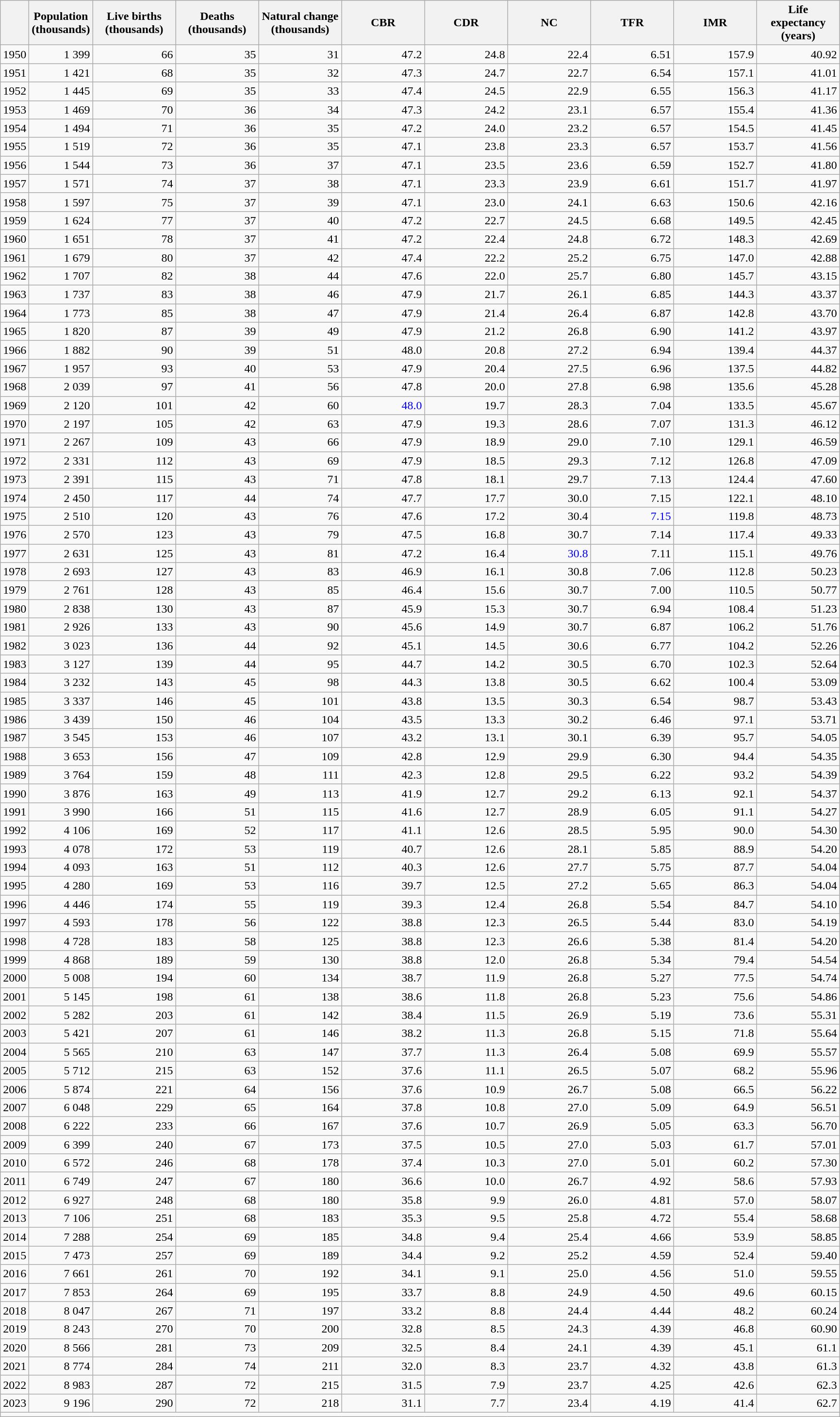<table class="wikitable sortable" style="text-align:right">
<tr>
<th></th>
<th>Population<br>(thousands)</th>
<th style="width:80pt;">Live births <br>(thousands)</th>
<th style="width:80pt;">Deaths <br>(thousands)</th>
<th style="width:80pt;">Natural change<br>(thousands)</th>
<th style="width:80pt;">CBR</th>
<th style="width:80pt;">CDR</th>
<th style="width:80pt;">NC</th>
<th style="width:80pt;">TFR</th>
<th style="width:80pt;">IMR</th>
<th style="width:80pt;">Life expectancy <br>(years)</th>
</tr>
<tr>
<td>1950</td>
<td>1 399</td>
<td>   66</td>
<td>   35</td>
<td>   31</td>
<td>47.2</td>
<td>24.8</td>
<td>22.4</td>
<td>6.51</td>
<td>157.9</td>
<td>40.92</td>
</tr>
<tr>
<td>1951</td>
<td>  1 421</td>
<td>  68</td>
<td>  35</td>
<td>  32</td>
<td>47.3</td>
<td>24.7</td>
<td>22.7</td>
<td>6.54</td>
<td>157.1</td>
<td>41.01</td>
</tr>
<tr>
<td>1952</td>
<td>  1 445</td>
<td>  69</td>
<td>  35</td>
<td>  33</td>
<td>47.4</td>
<td>24.5</td>
<td>22.9</td>
<td>6.55</td>
<td>156.3</td>
<td>41.17</td>
</tr>
<tr>
<td>1953</td>
<td>  1 469</td>
<td>  70</td>
<td>  36</td>
<td>  34</td>
<td>47.3</td>
<td>24.2</td>
<td>23.1</td>
<td>6.57</td>
<td>155.4</td>
<td>41.36</td>
</tr>
<tr>
<td>1954</td>
<td>  1 494</td>
<td>  71</td>
<td>  36</td>
<td>  35</td>
<td>47.2</td>
<td>24.0</td>
<td>23.2</td>
<td>6.57</td>
<td>154.5</td>
<td>41.45</td>
</tr>
<tr>
<td>1955</td>
<td>  1 519</td>
<td>  72</td>
<td>  36</td>
<td>  35</td>
<td>47.1</td>
<td>23.8</td>
<td>23.3</td>
<td>6.57</td>
<td>153.7</td>
<td>41.56</td>
</tr>
<tr>
<td>1956</td>
<td>  1 544</td>
<td>  73</td>
<td>  36</td>
<td>  37</td>
<td>47.1</td>
<td>23.5</td>
<td>23.6</td>
<td>6.59</td>
<td>152.7</td>
<td>41.80</td>
</tr>
<tr>
<td>1957</td>
<td>  1 571</td>
<td>  74</td>
<td>  37</td>
<td>  38</td>
<td>47.1</td>
<td>23.3</td>
<td>23.9</td>
<td>6.61</td>
<td>151.7</td>
<td>41.97</td>
</tr>
<tr>
<td>1958</td>
<td>  1 597</td>
<td>  75</td>
<td>  37</td>
<td>  39</td>
<td>47.1</td>
<td>23.0</td>
<td>24.1</td>
<td>6.63</td>
<td>150.6</td>
<td>42.16</td>
</tr>
<tr>
<td>1959</td>
<td>  1 624</td>
<td>  77</td>
<td>  37</td>
<td>  40</td>
<td>47.2</td>
<td>22.7</td>
<td>24.5</td>
<td>6.68</td>
<td>149.5</td>
<td>42.45</td>
</tr>
<tr>
<td>1960</td>
<td>  1 651</td>
<td>  78</td>
<td>  37</td>
<td>  41</td>
<td>47.2</td>
<td>22.4</td>
<td>24.8</td>
<td>6.72</td>
<td>148.3</td>
<td>42.69</td>
</tr>
<tr>
<td>1961</td>
<td>  1 679</td>
<td>  80</td>
<td>  37</td>
<td>  42</td>
<td>47.4</td>
<td>22.2</td>
<td>25.2</td>
<td>6.75</td>
<td>147.0</td>
<td>42.88</td>
</tr>
<tr>
<td>1962</td>
<td>  1 707</td>
<td>  82</td>
<td>  38</td>
<td>  44</td>
<td>47.6</td>
<td>22.0</td>
<td>25.7</td>
<td>6.80</td>
<td>145.7</td>
<td>43.15</td>
</tr>
<tr>
<td>1963</td>
<td>  1 737</td>
<td>  83</td>
<td>  38</td>
<td>  46</td>
<td>47.9</td>
<td>21.7</td>
<td>26.1</td>
<td>6.85</td>
<td>144.3</td>
<td>43.37</td>
</tr>
<tr>
<td>1964</td>
<td>  1 773</td>
<td>  85</td>
<td>  38</td>
<td>  47</td>
<td>47.9</td>
<td>21.4</td>
<td>26.4</td>
<td>6.87</td>
<td>142.8</td>
<td>43.70</td>
</tr>
<tr>
<td>1965</td>
<td>  1 820</td>
<td>  87</td>
<td>  39</td>
<td>  49</td>
<td>47.9</td>
<td>21.2</td>
<td>26.8</td>
<td>6.90</td>
<td>141.2</td>
<td>43.97</td>
</tr>
<tr>
<td>1966</td>
<td>  1 882</td>
<td>  90</td>
<td>  39</td>
<td>  51</td>
<td>48.0</td>
<td>20.8</td>
<td>27.2</td>
<td>6.94</td>
<td>139.4</td>
<td>44.37</td>
</tr>
<tr>
<td>1967</td>
<td>  1 957</td>
<td>  93</td>
<td>  40</td>
<td>  53</td>
<td>47.9</td>
<td>20.4</td>
<td>27.5</td>
<td>6.96</td>
<td>137.5</td>
<td>44.82</td>
</tr>
<tr>
<td>1968</td>
<td>  2 039</td>
<td>  97</td>
<td>  41</td>
<td>  56</td>
<td>47.8</td>
<td>20.0</td>
<td>27.8</td>
<td>6.98</td>
<td>135.6</td>
<td>45.28</td>
</tr>
<tr>
<td>1969</td>
<td>  2 120</td>
<td>  101</td>
<td>  42</td>
<td>  60</td>
<td style="color:blue">48.0</td>
<td>19.7</td>
<td>28.3</td>
<td>7.04</td>
<td>133.5</td>
<td>45.67</td>
</tr>
<tr>
<td>1970</td>
<td>  2 197</td>
<td>  105</td>
<td>  42</td>
<td>  63</td>
<td>47.9</td>
<td>19.3</td>
<td>28.6</td>
<td>7.07</td>
<td>131.3</td>
<td>46.12</td>
</tr>
<tr>
<td>1971</td>
<td>  2 267</td>
<td>  109</td>
<td>  43</td>
<td>  66</td>
<td>47.9</td>
<td>18.9</td>
<td>29.0</td>
<td>7.10</td>
<td>129.1</td>
<td>46.59</td>
</tr>
<tr>
<td>1972</td>
<td>  2 331</td>
<td>  112</td>
<td>  43</td>
<td>  69</td>
<td>47.9</td>
<td>18.5</td>
<td>29.3</td>
<td>7.12</td>
<td>126.8</td>
<td>47.09</td>
</tr>
<tr>
<td>1973</td>
<td>  2 391</td>
<td>  115</td>
<td>  43</td>
<td>  71</td>
<td>47.8</td>
<td>18.1</td>
<td>29.7</td>
<td>7.13</td>
<td>124.4</td>
<td>47.60</td>
</tr>
<tr>
<td>1974</td>
<td>  2 450</td>
<td>  117</td>
<td>  44</td>
<td>  74</td>
<td>47.7</td>
<td>17.7</td>
<td>30.0</td>
<td>7.15</td>
<td>122.1</td>
<td>48.10</td>
</tr>
<tr>
<td>1975</td>
<td>  2 510</td>
<td>  120</td>
<td>  43</td>
<td>  76</td>
<td>47.6</td>
<td>17.2</td>
<td>30.4</td>
<td style="color:blue">7.15</td>
<td>119.8</td>
<td>48.73</td>
</tr>
<tr>
<td>1976</td>
<td>  2 570</td>
<td>  123</td>
<td>  43</td>
<td>  79</td>
<td>47.5</td>
<td>16.8</td>
<td>30.7</td>
<td>7.14</td>
<td>117.4</td>
<td>49.33</td>
</tr>
<tr>
<td>1977</td>
<td>  2 631</td>
<td>  125</td>
<td>  43</td>
<td>  81</td>
<td>47.2</td>
<td>16.4</td>
<td style="color:blue">30.8</td>
<td>7.11</td>
<td>115.1</td>
<td>49.76</td>
</tr>
<tr>
<td>1978</td>
<td>  2 693</td>
<td>  127</td>
<td>  43</td>
<td>  83</td>
<td>46.9</td>
<td>16.1</td>
<td>30.8</td>
<td>7.06</td>
<td>112.8</td>
<td>50.23</td>
</tr>
<tr>
<td>1979</td>
<td>  2 761</td>
<td>  128</td>
<td>  43</td>
<td>  85</td>
<td>46.4</td>
<td>15.6</td>
<td>30.7</td>
<td>7.00</td>
<td>110.5</td>
<td>50.77</td>
</tr>
<tr>
<td>1980</td>
<td>  2 838</td>
<td>  130</td>
<td>  43</td>
<td>  87</td>
<td>45.9</td>
<td>15.3</td>
<td>30.7</td>
<td>6.94</td>
<td>108.4</td>
<td>51.23</td>
</tr>
<tr>
<td>1981</td>
<td>  2 926</td>
<td>  133</td>
<td>  43</td>
<td>  90</td>
<td>45.6</td>
<td>14.9</td>
<td>30.7</td>
<td>6.87</td>
<td>106.2</td>
<td>51.76</td>
</tr>
<tr>
<td>1982</td>
<td>  3 023</td>
<td>  136</td>
<td>  44</td>
<td>  92</td>
<td>45.1</td>
<td>14.5</td>
<td>30.6</td>
<td>6.77</td>
<td>104.2</td>
<td>52.26</td>
</tr>
<tr>
<td>1983</td>
<td>  3 127</td>
<td>  139</td>
<td>  44</td>
<td>  95</td>
<td>44.7</td>
<td>14.2</td>
<td>30.5</td>
<td>6.70</td>
<td>102.3</td>
<td>52.64</td>
</tr>
<tr>
<td>1984</td>
<td>  3 232</td>
<td>  143</td>
<td>  45</td>
<td>  98</td>
<td>44.3</td>
<td>13.8</td>
<td>30.5</td>
<td>6.62</td>
<td>100.4</td>
<td>53.09</td>
</tr>
<tr>
<td>1985</td>
<td>  3 337</td>
<td>  146</td>
<td>  45</td>
<td>  101</td>
<td>43.8</td>
<td>13.5</td>
<td>30.3</td>
<td>6.54</td>
<td>98.7</td>
<td>53.43</td>
</tr>
<tr>
<td>1986</td>
<td>  3 439</td>
<td>  150</td>
<td>  46</td>
<td>  104</td>
<td>43.5</td>
<td>13.3</td>
<td>30.2</td>
<td>6.46</td>
<td>97.1</td>
<td>53.71</td>
</tr>
<tr>
<td>1987</td>
<td>  3 545</td>
<td>  153</td>
<td>  46</td>
<td>  107</td>
<td>43.2</td>
<td>13.1</td>
<td>30.1</td>
<td>6.39</td>
<td>95.7</td>
<td>54.05</td>
</tr>
<tr>
<td>1988</td>
<td>  3 653</td>
<td>  156</td>
<td>  47</td>
<td>  109</td>
<td>42.8</td>
<td>12.9</td>
<td>29.9</td>
<td>6.30</td>
<td>94.4</td>
<td>54.35</td>
</tr>
<tr>
<td>1989</td>
<td>  3 764</td>
<td>  159</td>
<td>  48</td>
<td>  111</td>
<td>42.3</td>
<td>12.8</td>
<td>29.5</td>
<td>6.22</td>
<td>93.2</td>
<td>54.39</td>
</tr>
<tr>
<td>1990</td>
<td>  3 876</td>
<td>  163</td>
<td>  49</td>
<td>  113</td>
<td>41.9</td>
<td>12.7</td>
<td>29.2</td>
<td>6.13</td>
<td>92.1</td>
<td>54.37</td>
</tr>
<tr>
<td>1991</td>
<td>  3 990</td>
<td>  166</td>
<td>  51</td>
<td>  115</td>
<td>41.6</td>
<td>12.7</td>
<td>28.9</td>
<td>6.05</td>
<td>91.1</td>
<td>54.27</td>
</tr>
<tr>
<td>1992</td>
<td>  4 106</td>
<td>  169</td>
<td>  52</td>
<td>  117</td>
<td>41.1</td>
<td>12.6</td>
<td>28.5</td>
<td>5.95</td>
<td>90.0</td>
<td>54.30</td>
</tr>
<tr>
<td>1993</td>
<td>  4 078</td>
<td>  172</td>
<td>  53</td>
<td>  119</td>
<td>40.7</td>
<td>12.6</td>
<td>28.1</td>
<td>5.85</td>
<td>88.9</td>
<td>54.20</td>
</tr>
<tr>
<td>1994</td>
<td>  4 093</td>
<td>  163</td>
<td>  51</td>
<td>  112</td>
<td>40.3</td>
<td>12.6</td>
<td>27.7</td>
<td>5.75</td>
<td>87.7</td>
<td>54.04</td>
</tr>
<tr>
<td>1995</td>
<td>  4 280</td>
<td>  169</td>
<td>  53</td>
<td>  116</td>
<td>39.7</td>
<td>12.5</td>
<td>27.2</td>
<td>5.65</td>
<td>86.3</td>
<td>54.04</td>
</tr>
<tr>
<td>1996</td>
<td>  4 446</td>
<td>  174</td>
<td>  55</td>
<td>  119</td>
<td>39.3</td>
<td>12.4</td>
<td>26.8</td>
<td>5.54</td>
<td>84.7</td>
<td>54.10</td>
</tr>
<tr>
<td>1997</td>
<td>  4 593</td>
<td>  178</td>
<td>  56</td>
<td>  122</td>
<td>38.8</td>
<td>12.3</td>
<td>26.5</td>
<td>5.44</td>
<td>83.0</td>
<td>54.19</td>
</tr>
<tr>
<td>1998</td>
<td>  4 728</td>
<td>  183</td>
<td>  58</td>
<td>  125</td>
<td>38.8</td>
<td>12.3</td>
<td>26.6</td>
<td>5.38</td>
<td>81.4</td>
<td>54.20</td>
</tr>
<tr>
<td>1999</td>
<td>  4 868</td>
<td>  189</td>
<td>  59</td>
<td>  130</td>
<td>38.8</td>
<td>12.0</td>
<td>26.8</td>
<td>5.34</td>
<td>79.4</td>
<td>54.54</td>
</tr>
<tr>
<td>2000</td>
<td>  5 008</td>
<td>  194</td>
<td>  60</td>
<td>  134</td>
<td>38.7</td>
<td>11.9</td>
<td>26.8</td>
<td>5.27</td>
<td>77.5</td>
<td>54.74</td>
</tr>
<tr>
<td>2001</td>
<td>  5 145</td>
<td>  198</td>
<td>  61</td>
<td>  138</td>
<td>38.6</td>
<td>11.8</td>
<td>26.8</td>
<td>5.23</td>
<td>75.6</td>
<td>54.86</td>
</tr>
<tr>
<td>2002</td>
<td>  5 282</td>
<td>  203</td>
<td>  61</td>
<td>  142</td>
<td>38.4</td>
<td>11.5</td>
<td>26.9</td>
<td>5.19</td>
<td>73.6</td>
<td>55.31</td>
</tr>
<tr>
<td>2003</td>
<td>  5 421</td>
<td>  207</td>
<td>  61</td>
<td>  146</td>
<td>38.2</td>
<td>11.3</td>
<td>26.8</td>
<td>5.15</td>
<td>71.8</td>
<td>55.64</td>
</tr>
<tr>
<td>2004</td>
<td>  5 565</td>
<td>  210</td>
<td>  63</td>
<td>  147</td>
<td>37.7</td>
<td>11.3</td>
<td>26.4</td>
<td>5.08</td>
<td>69.9</td>
<td>55.57</td>
</tr>
<tr>
<td>2005</td>
<td>  5 712</td>
<td>  215</td>
<td>  63</td>
<td>  152</td>
<td>37.6</td>
<td>11.1</td>
<td>26.5</td>
<td>5.07</td>
<td>68.2</td>
<td>55.96</td>
</tr>
<tr>
<td>2006</td>
<td>  5 874</td>
<td>  221</td>
<td>  64</td>
<td>  156</td>
<td>37.6</td>
<td>10.9</td>
<td>26.7</td>
<td>5.08</td>
<td>66.5</td>
<td>56.22</td>
</tr>
<tr>
<td>2007</td>
<td>  6 048</td>
<td>  229</td>
<td>  65</td>
<td>  164</td>
<td>37.8</td>
<td>10.8</td>
<td>27.0</td>
<td>5.09</td>
<td>64.9</td>
<td>56.51</td>
</tr>
<tr>
<td>2008</td>
<td>  6 222</td>
<td>  233</td>
<td>  66</td>
<td>  167</td>
<td>37.6</td>
<td>10.7</td>
<td>26.9</td>
<td>5.05</td>
<td>63.3</td>
<td>56.70</td>
</tr>
<tr>
<td>2009</td>
<td>  6 399</td>
<td>  240</td>
<td>  67</td>
<td>  173</td>
<td>37.5</td>
<td>10.5</td>
<td>27.0</td>
<td>5.03</td>
<td>61.7</td>
<td>57.01</td>
</tr>
<tr>
<td>2010</td>
<td>  6 572</td>
<td>  246</td>
<td>  68</td>
<td>  178</td>
<td>37.4</td>
<td>10.3</td>
<td>27.0</td>
<td>5.01</td>
<td>60.2</td>
<td>57.30</td>
</tr>
<tr>
<td>2011</td>
<td>  6 749</td>
<td>  247</td>
<td>  67</td>
<td>  180</td>
<td>36.6</td>
<td>10.0</td>
<td>26.7</td>
<td>4.92</td>
<td>58.6</td>
<td>57.93</td>
</tr>
<tr>
<td>2012</td>
<td>  6 927</td>
<td>  248</td>
<td>  68</td>
<td>  180</td>
<td>35.8</td>
<td>9.9</td>
<td>26.0</td>
<td>4.81</td>
<td>57.0</td>
<td>58.07</td>
</tr>
<tr>
<td>2013</td>
<td>  7 106</td>
<td>  251</td>
<td>  68</td>
<td>  183</td>
<td>35.3</td>
<td>9.5</td>
<td>25.8</td>
<td>4.72</td>
<td>55.4</td>
<td>58.68</td>
</tr>
<tr>
<td>2014</td>
<td>  7 288</td>
<td>  254</td>
<td>  69</td>
<td>  185</td>
<td>34.8</td>
<td>9.4</td>
<td>25.4</td>
<td>4.66</td>
<td>53.9</td>
<td>58.85</td>
</tr>
<tr>
<td>2015</td>
<td>  7 473</td>
<td>  257</td>
<td>  69</td>
<td>  189</td>
<td>34.4</td>
<td>9.2</td>
<td>25.2</td>
<td>4.59</td>
<td>52.4</td>
<td>59.40</td>
</tr>
<tr>
<td>2016</td>
<td>  7 661</td>
<td>  261</td>
<td>  70</td>
<td>  192</td>
<td>34.1</td>
<td>9.1</td>
<td>25.0</td>
<td>4.56</td>
<td>51.0</td>
<td>59.55</td>
</tr>
<tr>
<td>2017</td>
<td>  7 853</td>
<td>  264</td>
<td>  69</td>
<td>  195</td>
<td>33.7</td>
<td>8.8</td>
<td>24.9</td>
<td>4.50</td>
<td>49.6</td>
<td>60.15</td>
</tr>
<tr>
<td>2018</td>
<td>  8 047</td>
<td>  267</td>
<td>  71</td>
<td>  197</td>
<td>33.2</td>
<td>8.8</td>
<td>24.4</td>
<td>4.44</td>
<td>48.2</td>
<td>60.24</td>
</tr>
<tr>
<td>2019</td>
<td>  8 243</td>
<td>  270</td>
<td>  70</td>
<td>  200</td>
<td>32.8</td>
<td>8.5</td>
<td>24.3</td>
<td>4.39</td>
<td>46.8</td>
<td>60.90</td>
</tr>
<tr>
<td>2020</td>
<td>  8 566</td>
<td>  281</td>
<td>  73</td>
<td>  209</td>
<td>32.5</td>
<td>8.4</td>
<td>24.1</td>
<td>4.39</td>
<td>45.1</td>
<td>61.1</td>
</tr>
<tr>
<td>2021</td>
<td>  8 774</td>
<td>  284</td>
<td>  74</td>
<td>  211</td>
<td>32.0</td>
<td>8.3</td>
<td>23.7</td>
<td>4.32</td>
<td>43.8</td>
<td>61.3</td>
</tr>
<tr>
<td>2022</td>
<td>  8 983</td>
<td>  287</td>
<td>  72</td>
<td>  215</td>
<td>31.5</td>
<td>7.9</td>
<td>23.7</td>
<td>4.25</td>
<td>42.6</td>
<td>62.3</td>
</tr>
<tr>
<td>2023</td>
<td>  9 196</td>
<td>  290</td>
<td>  72</td>
<td>  218</td>
<td>31.1</td>
<td>7.7</td>
<td>23.4</td>
<td>4.19</td>
<td>41.4</td>
<td>62.7</td>
</tr>
<tr>
<td colspan="11" style="font-size:smaller; text-align:left"></td>
</tr>
</table>
